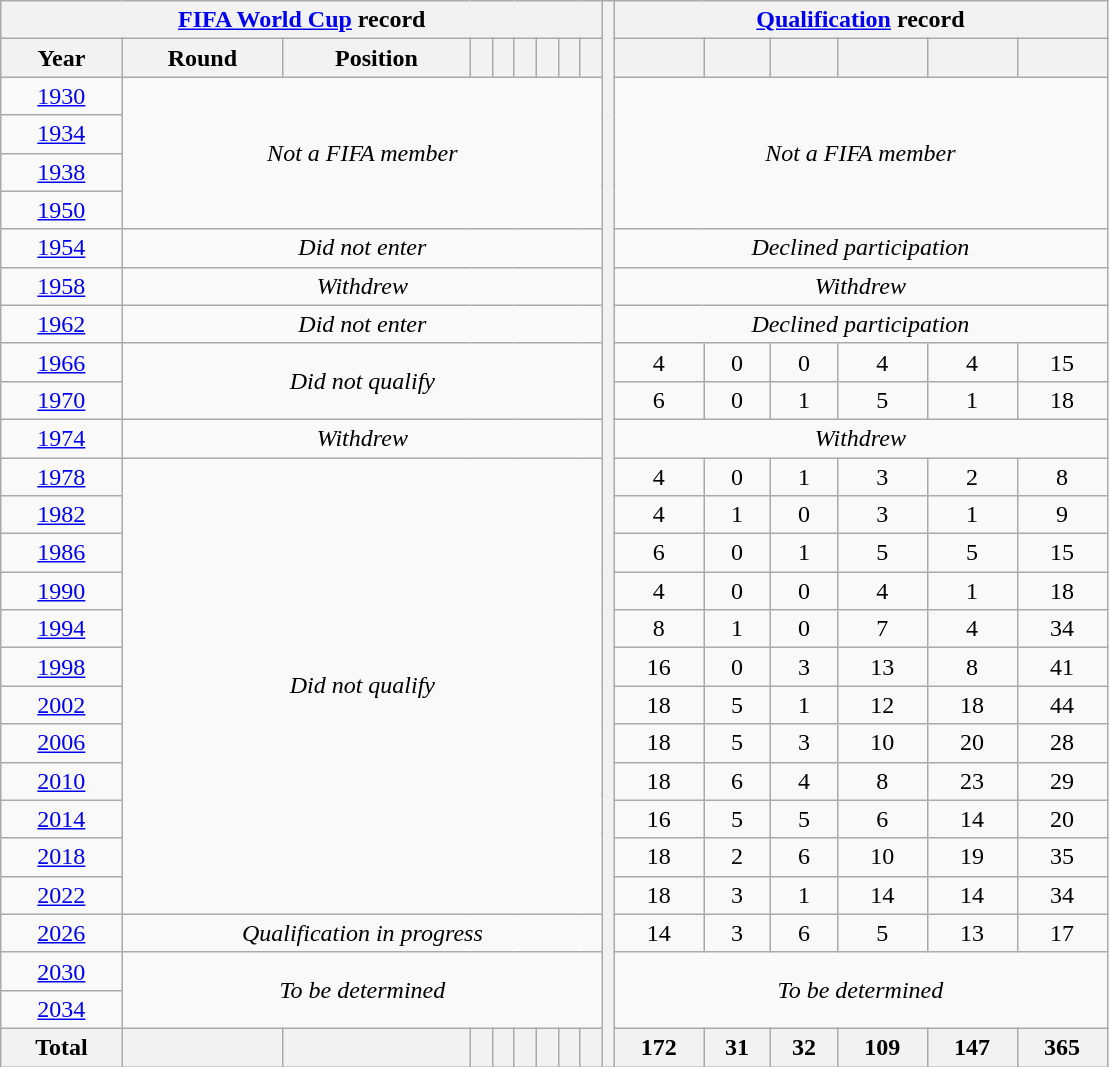<table class="wikitable" style="text-align: center;">
<tr>
<th colspan=9><a href='#'>FIFA World Cup</a> record</th>
<th width=1% rowspan=28></th>
<th colspan=6><a href='#'>Qualification</a> record</th>
</tr>
<tr>
<th>Year</th>
<th>Round</th>
<th>Position</th>
<th></th>
<th></th>
<th></th>
<th></th>
<th></th>
<th></th>
<th></th>
<th></th>
<th></th>
<th></th>
<th></th>
<th></th>
</tr>
<tr>
<td> <a href='#'>1930</a></td>
<td colspan=8 rowspan=4><em>Not a FIFA member</em></td>
<td colspan=6 rowspan=4><em>Not a FIFA member</em></td>
</tr>
<tr>
<td> <a href='#'>1934</a></td>
</tr>
<tr>
<td> <a href='#'>1938</a></td>
</tr>
<tr>
<td> <a href='#'>1950</a></td>
</tr>
<tr>
<td> <a href='#'>1954</a></td>
<td colspan=8><em>Did not enter</em></td>
<td colspan=6><em>Declined participation</em></td>
</tr>
<tr>
<td> <a href='#'>1958</a></td>
<td colspan=8><em>Withdrew</em></td>
<td colspan=6><em>Withdrew</em></td>
</tr>
<tr>
<td> <a href='#'>1962</a></td>
<td colspan=8><em>Did not enter</em></td>
<td colspan=6><em>Declined participation</em></td>
</tr>
<tr>
<td> <a href='#'>1966</a></td>
<td colspan=8 rowspan=2><em>Did not qualify</em></td>
<td>4</td>
<td>0</td>
<td>0</td>
<td>4</td>
<td>4</td>
<td>15</td>
</tr>
<tr>
<td> <a href='#'>1970</a></td>
<td>6</td>
<td>0</td>
<td>1</td>
<td>5</td>
<td>1</td>
<td>18</td>
</tr>
<tr>
<td> <a href='#'>1974</a></td>
<td colspan=8><em>Withdrew</em></td>
<td colspan=6><em>Withdrew</em></td>
</tr>
<tr>
<td> <a href='#'>1978</a></td>
<td colspan=8 rowspan=12><em>Did not qualify</em></td>
<td>4</td>
<td>0</td>
<td>1</td>
<td>3</td>
<td>2</td>
<td>8</td>
</tr>
<tr>
<td> <a href='#'>1982</a></td>
<td>4</td>
<td>1</td>
<td>0</td>
<td>3</td>
<td>1</td>
<td>9</td>
</tr>
<tr>
<td> <a href='#'>1986</a></td>
<td>6</td>
<td>0</td>
<td>1</td>
<td>5</td>
<td>5</td>
<td>15</td>
</tr>
<tr>
<td> <a href='#'>1990</a></td>
<td>4</td>
<td>0</td>
<td>0</td>
<td>4</td>
<td>1</td>
<td>18</td>
</tr>
<tr>
<td> <a href='#'>1994</a></td>
<td>8</td>
<td>1</td>
<td>0</td>
<td>7</td>
<td>4</td>
<td>34</td>
</tr>
<tr>
<td> <a href='#'>1998</a></td>
<td>16</td>
<td>0</td>
<td>3</td>
<td>13</td>
<td>8</td>
<td>41</td>
</tr>
<tr>
<td>  <a href='#'>2002</a></td>
<td>18</td>
<td>5</td>
<td>1</td>
<td>12</td>
<td>18</td>
<td>44</td>
</tr>
<tr>
<td> <a href='#'>2006</a></td>
<td>18</td>
<td>5</td>
<td>3</td>
<td>10</td>
<td>20</td>
<td>28</td>
</tr>
<tr>
<td> <a href='#'>2010</a></td>
<td>18</td>
<td>6</td>
<td>4</td>
<td>8</td>
<td>23</td>
<td>29</td>
</tr>
<tr>
<td> <a href='#'>2014</a></td>
<td>16</td>
<td>5</td>
<td>5</td>
<td>6</td>
<td>14</td>
<td>20</td>
</tr>
<tr>
<td> <a href='#'>2018</a></td>
<td>18</td>
<td>2</td>
<td>6</td>
<td>10</td>
<td>19</td>
<td>35</td>
</tr>
<tr>
<td> <a href='#'>2022</a></td>
<td>18</td>
<td>3</td>
<td>1</td>
<td>14</td>
<td>14</td>
<td>34</td>
</tr>
<tr>
<td>   <a href='#'>2026</a></td>
<td colspan=8><em>Qualification in progress</em></td>
<td>14</td>
<td>3</td>
<td>6</td>
<td>5</td>
<td>13</td>
<td>17</td>
</tr>
<tr>
<td>   <a href='#'>2030</a></td>
<td colspan=8 rowspan=2><em>To be determined</em></td>
<td colspan=6 rowspan=2><em>To be determined</em></td>
</tr>
<tr>
<td> <a href='#'>2034</a></td>
</tr>
<tr>
<th>Total</th>
<th></th>
<th></th>
<th></th>
<th></th>
<th></th>
<th></th>
<th></th>
<th></th>
<th>172</th>
<th>31</th>
<th>32</th>
<th>109</th>
<th>147</th>
<th>365</th>
</tr>
</table>
